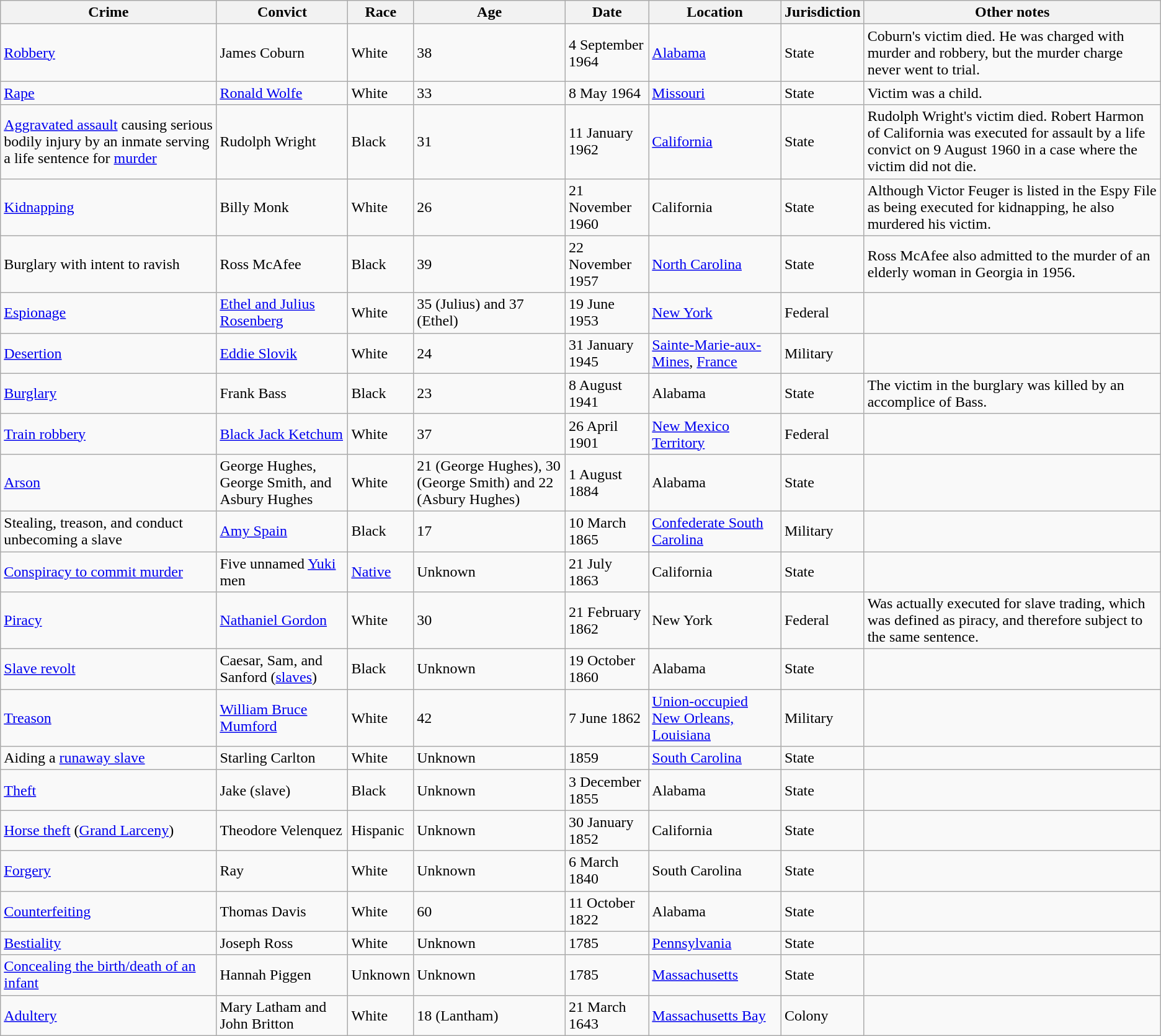<table class="wikitable sortable">
<tr>
<th>Crime</th>
<th>Convict</th>
<th>Race</th>
<th>Age</th>
<th>Date</th>
<th>Location</th>
<th>Jurisdiction</th>
<th>Other notes</th>
</tr>
<tr>
<td><a href='#'>Robbery</a></td>
<td>James Coburn</td>
<td>White</td>
<td>38</td>
<td>4 September 1964</td>
<td><a href='#'>Alabama</a></td>
<td>State</td>
<td>Coburn's victim died. He was charged with murder and robbery, but the murder charge never went to trial.</td>
</tr>
<tr>
<td><a href='#'>Rape</a></td>
<td><a href='#'>Ronald Wolfe</a></td>
<td>White</td>
<td>33</td>
<td>8 May 1964</td>
<td><a href='#'>Missouri</a></td>
<td>State</td>
<td>Victim was a child.</td>
</tr>
<tr>
<td><a href='#'>Aggravated assault</a> causing serious bodily injury by an inmate serving a life sentence for <a href='#'>murder</a></td>
<td>Rudolph Wright</td>
<td>Black</td>
<td>31</td>
<td>11 January 1962</td>
<td><a href='#'>California</a></td>
<td>State</td>
<td>Rudolph Wright's victim died. Robert Harmon of California was executed for assault by a life convict on 9 August 1960 in a case where the victim did not die.</td>
</tr>
<tr>
<td><a href='#'>Kidnapping</a></td>
<td>Billy Monk</td>
<td>White</td>
<td>26</td>
<td>21 November 1960</td>
<td>California</td>
<td>State</td>
<td>Although Victor Feuger is listed in the Espy File as being executed for kidnapping, he also murdered his victim.</td>
</tr>
<tr>
<td>Burglary with intent to ravish</td>
<td>Ross McAfee</td>
<td>Black</td>
<td>39</td>
<td>22 November 1957</td>
<td><a href='#'>North Carolina</a></td>
<td>State</td>
<td>Ross McAfee also admitted to the murder of an elderly woman in Georgia in 1956.</td>
</tr>
<tr>
<td><a href='#'>Espionage</a></td>
<td><a href='#'>Ethel and Julius Rosenberg</a></td>
<td>White</td>
<td>35 (Julius) and 37 (Ethel)</td>
<td>19 June 1953</td>
<td><a href='#'>New York</a></td>
<td>Federal</td>
<td></td>
</tr>
<tr>
<td><a href='#'>Desertion</a></td>
<td><a href='#'>Eddie Slovik</a></td>
<td>White</td>
<td>24</td>
<td>31 January 1945</td>
<td><a href='#'>Sainte-Marie-aux-Mines</a>, <a href='#'>France</a></td>
<td>Military</td>
<td></td>
</tr>
<tr>
<td><a href='#'>Burglary</a></td>
<td>Frank Bass</td>
<td>Black</td>
<td>23</td>
<td>8 August 1941</td>
<td>Alabama</td>
<td>State</td>
<td>The victim in the burglary was killed by an accomplice of Bass.</td>
</tr>
<tr>
<td><a href='#'>Train robbery</a></td>
<td><a href='#'>Black Jack Ketchum</a></td>
<td>White</td>
<td>37</td>
<td>26 April 1901</td>
<td><a href='#'>New Mexico Territory</a></td>
<td>Federal</td>
<td></td>
</tr>
<tr>
<td><a href='#'>Arson</a></td>
<td>George Hughes, George Smith, and Asbury Hughes</td>
<td>White</td>
<td>21 (George Hughes), 30 (George Smith) and 22 (Asbury Hughes)</td>
<td>1 August 1884</td>
<td>Alabama</td>
<td>State</td>
<td></td>
</tr>
<tr>
<td>Stealing, treason, and conduct unbecoming a slave</td>
<td><a href='#'>Amy Spain</a></td>
<td>Black</td>
<td>17</td>
<td>10 March 1865</td>
<td><a href='#'>Confederate South Carolina</a></td>
<td>Military</td>
<td></td>
</tr>
<tr>
<td><a href='#'>Conspiracy to commit murder</a></td>
<td>Five unnamed <a href='#'>Yuki</a> men</td>
<td><a href='#'>Native</a></td>
<td>Unknown</td>
<td>21 July 1863</td>
<td>California</td>
<td>State</td>
<td></td>
</tr>
<tr>
<td><a href='#'>Piracy</a></td>
<td><a href='#'>Nathaniel Gordon</a></td>
<td>White</td>
<td>30</td>
<td>21 February 1862</td>
<td>New York</td>
<td>Federal</td>
<td>Was actually executed for slave trading, which was defined as piracy, and therefore subject to the same sentence.</td>
</tr>
<tr>
<td><a href='#'>Slave revolt</a></td>
<td>Caesar, Sam, and Sanford (<a href='#'>slaves</a>)</td>
<td>Black</td>
<td>Unknown</td>
<td>19 October 1860</td>
<td>Alabama</td>
<td>State</td>
<td></td>
</tr>
<tr>
<td><a href='#'>Treason</a></td>
<td><a href='#'>William Bruce Mumford</a></td>
<td>White</td>
<td>42</td>
<td>7 June 1862</td>
<td><a href='#'>Union-occupied New Orleans, Louisiana</a></td>
<td>Military</td>
<td></td>
</tr>
<tr>
<td>Aiding a <a href='#'>runaway slave</a></td>
<td>Starling Carlton</td>
<td>White</td>
<td>Unknown</td>
<td>1859</td>
<td><a href='#'>South Carolina</a></td>
<td>State</td>
<td></td>
</tr>
<tr>
<td><a href='#'>Theft</a></td>
<td>Jake (slave)</td>
<td>Black</td>
<td>Unknown</td>
<td>3 December 1855</td>
<td>Alabama</td>
<td>State</td>
<td></td>
</tr>
<tr>
<td><a href='#'>Horse theft</a> (<a href='#'>Grand Larceny</a>)</td>
<td>Theodore Velenquez</td>
<td>Hispanic</td>
<td>Unknown</td>
<td>30 January 1852</td>
<td>California</td>
<td>State</td>
<td></td>
</tr>
<tr>
<td><a href='#'>Forgery</a></td>
<td>Ray</td>
<td>White</td>
<td>Unknown</td>
<td>6 March 1840</td>
<td>South Carolina</td>
<td>State</td>
<td></td>
</tr>
<tr>
<td><a href='#'>Counterfeiting</a></td>
<td>Thomas Davis</td>
<td>White</td>
<td>60</td>
<td>11 October 1822</td>
<td>Alabama</td>
<td>State</td>
<td></td>
</tr>
<tr>
<td><a href='#'>Bestiality</a></td>
<td>Joseph Ross</td>
<td>White</td>
<td>Unknown</td>
<td>1785</td>
<td><a href='#'>Pennsylvania</a></td>
<td>State</td>
<td></td>
</tr>
<tr>
<td><a href='#'>Concealing the birth/death of an infant</a></td>
<td>Hannah Piggen</td>
<td>Unknown</td>
<td>Unknown</td>
<td>1785</td>
<td><a href='#'>Massachusetts</a></td>
<td>State</td>
<td></td>
</tr>
<tr>
<td><a href='#'>Adultery</a></td>
<td>Mary Latham and John Britton</td>
<td>White</td>
<td>18 (Lantham)</td>
<td>21 March 1643</td>
<td><a href='#'>Massachusetts Bay</a></td>
<td>Colony</td>
<td></td>
</tr>
</table>
